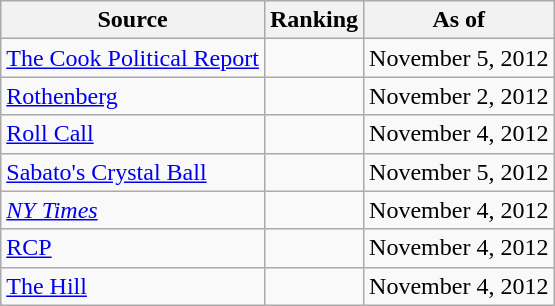<table class="wikitable" style="text-align:center">
<tr>
<th>Source</th>
<th>Ranking</th>
<th>As of</th>
</tr>
<tr>
<td align=left><a href='#'>The Cook Political Report</a></td>
<td></td>
<td>November 5, 2012</td>
</tr>
<tr>
<td align=left><a href='#'>Rothenberg</a></td>
<td></td>
<td>November 2, 2012</td>
</tr>
<tr>
<td align=left><a href='#'>Roll Call</a></td>
<td></td>
<td>November 4, 2012</td>
</tr>
<tr>
<td align=left><a href='#'>Sabato's Crystal Ball</a></td>
<td></td>
<td>November 5, 2012</td>
</tr>
<tr>
<td align=left><a href='#'><em>NY Times</em></a></td>
<td></td>
<td>November 4, 2012</td>
</tr>
<tr>
<td align="left"><a href='#'>RCP</a></td>
<td></td>
<td>November 4, 2012</td>
</tr>
<tr>
<td align=left><a href='#'>The Hill</a></td>
<td></td>
<td>November 4, 2012</td>
</tr>
</table>
